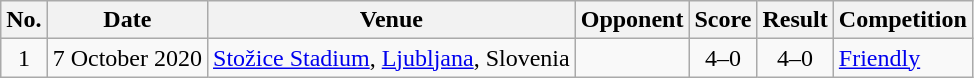<table class="wikitable sortable">
<tr>
<th>No.</th>
<th>Date</th>
<th>Venue</th>
<th>Opponent</th>
<th>Score</th>
<th>Result</th>
<th>Competition</th>
</tr>
<tr>
<td align="center">1</td>
<td>7 October 2020</td>
<td><a href='#'>Stožice Stadium</a>, <a href='#'>Ljubljana</a>, Slovenia</td>
<td></td>
<td align=center>4–0</td>
<td align=center>4–0</td>
<td><a href='#'>Friendly</a></td>
</tr>
</table>
